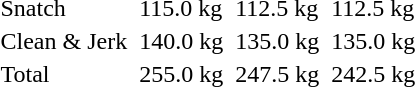<table>
<tr>
<td>Snatch</td>
<td></td>
<td>115.0 kg</td>
<td></td>
<td>112.5 kg</td>
<td></td>
<td>112.5 kg</td>
</tr>
<tr>
<td>Clean & Jerk</td>
<td></td>
<td>140.0 kg</td>
<td></td>
<td>135.0 kg</td>
<td></td>
<td>135.0 kg</td>
</tr>
<tr>
<td>Total</td>
<td></td>
<td>255.0 kg</td>
<td></td>
<td>247.5 kg</td>
<td></td>
<td>242.5 kg</td>
</tr>
</table>
